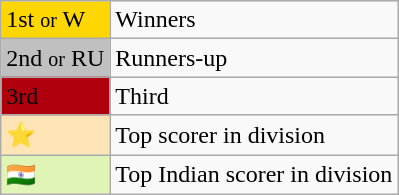<table class="wikitable" text-align:center">
<tr>
<td bgcolor=gold>1st <small>or</small> W</td>
<td>Winners</td>
</tr>
<tr>
<td bgcolor=silver>2nd <small>or</small> RU</td>
<td>Runners-up</td>
</tr>
<tr>
<td bgcolor=bronze>3rd</td>
<td>Third</td>
</tr>
<tr>
<td bgcolor=#FFE4B5>⭐</td>
<td>Top scorer in division</td>
</tr>
<tr>
<td bgcolor=#ERF5B5>🇮🇳</td>
<td>Top Indian scorer in division</td>
</tr>
</table>
